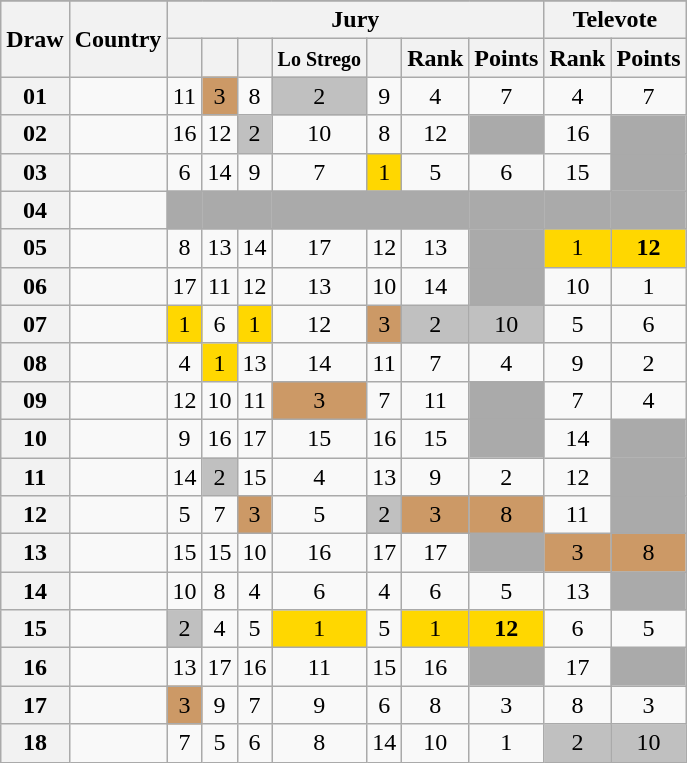<table class="sortable wikitable collapsible plainrowheaders" style="text-align:center;">
<tr>
</tr>
<tr>
<th scope="col" rowspan="2">Draw</th>
<th scope="col" rowspan="2">Country</th>
<th scope="col" colspan="7">Jury</th>
<th scope="col" colspan="2">Televote</th>
</tr>
<tr>
<th scope="col"><small></small></th>
<th scope="col"><small></small></th>
<th scope="col"><small></small></th>
<th scope="col"><small>Lo Strego</small></th>
<th scope="col"><small></small></th>
<th scope="col">Rank</th>
<th scope="col">Points</th>
<th scope="col">Rank</th>
<th scope="col">Points</th>
</tr>
<tr>
<th scope="row" style="text-align:center;">01</th>
<td style="text-align:left;"></td>
<td>11</td>
<td style="background:#CC9966;">3</td>
<td>8</td>
<td style="background:silver;">2</td>
<td>9</td>
<td>4</td>
<td>7</td>
<td>4</td>
<td>7</td>
</tr>
<tr>
<th scope="row" style="text-align:center;">02</th>
<td style="text-align:left;"></td>
<td>16</td>
<td>12</td>
<td style="background:silver;">2</td>
<td>10</td>
<td>8</td>
<td>12</td>
<td style="background:#AAAAAA;"></td>
<td>16</td>
<td style="background:#AAAAAA;"></td>
</tr>
<tr>
<th scope="row" style="text-align:center;">03</th>
<td style="text-align:left;"></td>
<td>6</td>
<td>14</td>
<td>9</td>
<td>7</td>
<td style="background:gold;">1</td>
<td>5</td>
<td>6</td>
<td>15</td>
<td style="background:#AAAAAA;"></td>
</tr>
<tr class="sortbottom">
<th scope="row" style="text-align:center;">04</th>
<td style="text-align:left;"></td>
<td style="background:#AAAAAA;"></td>
<td style="background:#AAAAAA;"></td>
<td style="background:#AAAAAA;"></td>
<td style="background:#AAAAAA;"></td>
<td style="background:#AAAAAA;"></td>
<td style="background:#AAAAAA;"></td>
<td style="background:#AAAAAA;"></td>
<td style="background:#AAAAAA;"></td>
<td style="background:#AAAAAA;"></td>
</tr>
<tr>
<th scope="row" style="text-align:center;">05</th>
<td style="text-align:left;"></td>
<td>8</td>
<td>13</td>
<td>14</td>
<td>17</td>
<td>12</td>
<td>13</td>
<td style="background:#AAAAAA;"></td>
<td style="background:gold;">1</td>
<td style="background:gold;"><strong>12</strong></td>
</tr>
<tr>
<th scope="row" style="text-align:center;">06</th>
<td style="text-align:left;"></td>
<td>17</td>
<td>11</td>
<td>12</td>
<td>13</td>
<td>10</td>
<td>14</td>
<td style="background:#AAAAAA;"></td>
<td>10</td>
<td>1</td>
</tr>
<tr>
<th scope="row" style="text-align:center;">07</th>
<td style="text-align:left;"></td>
<td style="background:gold;">1</td>
<td>6</td>
<td style="background:gold;">1</td>
<td>12</td>
<td style="background:#CC9966;">3</td>
<td style="background:silver;">2</td>
<td style="background:silver;">10</td>
<td>5</td>
<td>6</td>
</tr>
<tr>
<th scope="row" style="text-align:center;">08</th>
<td style="text-align:left;"></td>
<td>4</td>
<td style="background:gold;">1</td>
<td>13</td>
<td>14</td>
<td>11</td>
<td>7</td>
<td>4</td>
<td>9</td>
<td>2</td>
</tr>
<tr>
<th scope="row" style="text-align:center;">09</th>
<td style="text-align:left;"></td>
<td>12</td>
<td>10</td>
<td>11</td>
<td style="background:#CC9966;">3</td>
<td>7</td>
<td>11</td>
<td style="background:#AAAAAA;"></td>
<td>7</td>
<td>4</td>
</tr>
<tr>
<th scope="row" style="text-align:center;">10</th>
<td style="text-align:left;"></td>
<td>9</td>
<td>16</td>
<td>17</td>
<td>15</td>
<td>16</td>
<td>15</td>
<td style="background:#AAAAAA;"></td>
<td>14</td>
<td style="background:#AAAAAA;"></td>
</tr>
<tr>
<th scope="row" style="text-align:center;">11</th>
<td style="text-align:left;"></td>
<td>14</td>
<td style="background:silver;">2</td>
<td>15</td>
<td>4</td>
<td>13</td>
<td>9</td>
<td>2</td>
<td>12</td>
<td style="background:#AAAAAA;"></td>
</tr>
<tr>
<th scope="row" style="text-align:center;">12</th>
<td style="text-align:left;"></td>
<td>5</td>
<td>7</td>
<td style="background:#CC9966;">3</td>
<td>5</td>
<td style="background:silver;">2</td>
<td style="background:#CC9966;">3</td>
<td style="background:#CC9966;">8</td>
<td>11</td>
<td style="background:#AAAAAA;"></td>
</tr>
<tr>
<th scope="row" style="text-align:center;">13</th>
<td style="text-align:left;"></td>
<td>15</td>
<td>15</td>
<td>10</td>
<td>16</td>
<td>17</td>
<td>17</td>
<td style="background:#AAAAAA;"></td>
<td style="background:#CC9966;">3</td>
<td style="background:#CC9966;">8</td>
</tr>
<tr>
<th scope="row" style="text-align:center;">14</th>
<td style="text-align:left;"></td>
<td>10</td>
<td>8</td>
<td>4</td>
<td>6</td>
<td>4</td>
<td>6</td>
<td>5</td>
<td>13</td>
<td style="background:#AAAAAA;"></td>
</tr>
<tr>
<th scope="row" style="text-align:center;">15</th>
<td style="text-align:left;"></td>
<td style="background:silver;">2</td>
<td>4</td>
<td>5</td>
<td style="background:gold;">1</td>
<td>5</td>
<td style="background:gold;">1</td>
<td style="background:gold;"><strong>12</strong></td>
<td>6</td>
<td>5</td>
</tr>
<tr>
<th scope="row" style="text-align:center;">16</th>
<td style="text-align:left;"></td>
<td>13</td>
<td>17</td>
<td>16</td>
<td>11</td>
<td>15</td>
<td>16</td>
<td style="background:#AAAAAA;"></td>
<td>17</td>
<td style="background:#AAAAAA;"></td>
</tr>
<tr>
<th scope="row" style="text-align:center;">17</th>
<td style="text-align:left;"></td>
<td style="background:#CC9966;">3</td>
<td>9</td>
<td>7</td>
<td>9</td>
<td>6</td>
<td>8</td>
<td>3</td>
<td>8</td>
<td>3</td>
</tr>
<tr>
<th scope="row" style="text-align:center;">18</th>
<td style="text-align:left;"></td>
<td>7</td>
<td>5</td>
<td>6</td>
<td>8</td>
<td>14</td>
<td>10</td>
<td>1</td>
<td style="background:silver;">2</td>
<td style="background:silver;">10</td>
</tr>
</table>
